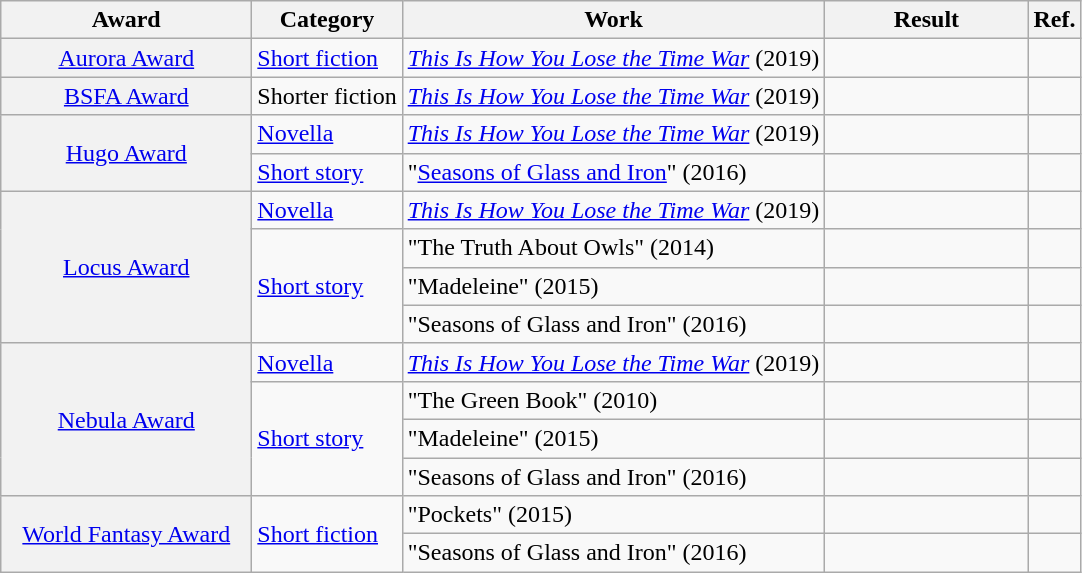<table class="wikitable">
<tr>
<th style="min-width: 10em">Award</th>
<th>Category</th>
<th>Work</th>
<th style="min-width: 8em">Result</th>
<th>Ref.</th>
</tr>
<tr>
<th style="font-weight: normal"><a href='#'>Aurora Award</a></th>
<td><a href='#'>Short fiction</a></td>
<td><em><a href='#'>This Is How You Lose the Time War</a></em> (2019)</td>
<td></td>
<td style="text-align: center"></td>
</tr>
<tr>
<th style="font-weight: normal"><a href='#'>BSFA Award</a></th>
<td>Shorter fiction</td>
<td><em><a href='#'>This Is How You Lose the Time War</a></em> (2019)</td>
<td></td>
<td style="text-align: center"></td>
</tr>
<tr>
<th rowspan="2" style="font-weight: normal"><a href='#'>Hugo Award</a></th>
<td><a href='#'>Novella</a></td>
<td><em><a href='#'>This Is How You Lose the Time War</a></em> (2019)</td>
<td></td>
<td style="text-align: center"></td>
</tr>
<tr>
<td><a href='#'>Short story</a></td>
<td>"<a href='#'>Seasons of Glass and Iron</a>" (2016)</td>
<td></td>
<td style="text-align: center"></td>
</tr>
<tr>
<th style="font-weight: normal" rowspan=4><a href='#'>Locus Award</a></th>
<td><a href='#'>Novella</a></td>
<td><em><a href='#'>This Is How You Lose the Time War</a></em> (2019)</td>
<td></td>
<td style="text-align: center"></td>
</tr>
<tr>
<td rowspan=3><a href='#'>Short story</a></td>
<td>"The Truth About Owls" (2014)</td>
<td></td>
<td style="text-align: center"></td>
</tr>
<tr>
<td>"Madeleine" (2015)</td>
<td></td>
<td style="text-align: center"></td>
</tr>
<tr>
<td>"Seasons of Glass and Iron" (2016)</td>
<td></td>
<td style="text-align: center"></td>
</tr>
<tr>
<th style="font-weight: normal" rowspan=4><a href='#'>Nebula Award</a></th>
<td><a href='#'>Novella</a></td>
<td><em><a href='#'>This Is How You Lose the Time War</a></em> (2019)</td>
<td></td>
<td style="text-align: center"></td>
</tr>
<tr>
<td rowspan=3><a href='#'>Short story</a></td>
<td>"The Green Book" (2010)</td>
<td></td>
<td style="text-align: center"></td>
</tr>
<tr>
<td>"Madeleine" (2015)</td>
<td></td>
<td style="text-align: center"></td>
</tr>
<tr>
<td>"Seasons of Glass and Iron" (2016)</td>
<td></td>
<td style="text-align: center"></td>
</tr>
<tr>
<th style="font-weight: normal" rowspan=2><a href='#'>World Fantasy Award</a></th>
<td rowspan=2><a href='#'>Short fiction</a></td>
<td>"Pockets" (2015)</td>
<td></td>
<td style="text-align: center"></td>
</tr>
<tr>
<td>"Seasons of Glass and Iron" (2016)</td>
<td></td>
<td style="text-align: center"></td>
</tr>
</table>
